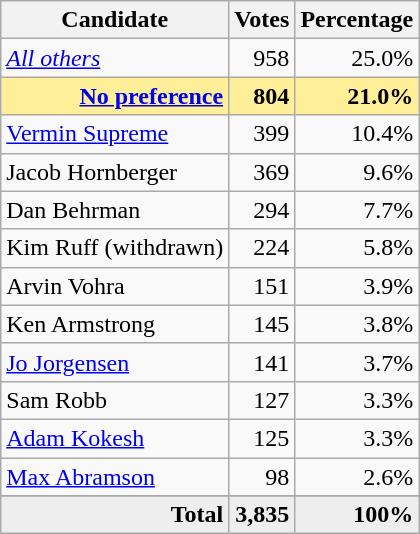<table class="wikitable" style="text-align:right;">
<tr>
<th>Candidate</th>
<th>Votes</th>
<th>Percentage</th>
</tr>
<tr>
<td style="text-align:left;"><em><a href='#'>All others</a></em></td>
<td>958</td>
<td>25.0%</td>
</tr>
<tr style="background:">
<td style="background:#ffef99; style=" text-align:left;"><strong><a href='#'>No preference</a></strong></td>
<td style="background:#ffef99;"><strong>804</strong></td>
<td style="background:#ffef99;"><strong>21.0%</strong></td>
</tr>
<tr>
<td style="text-align:left;"><a href='#'>Vermin Supreme</a></td>
<td>399</td>
<td>10.4%</td>
</tr>
<tr>
<td style="text-align:left;">Jacob Hornberger</td>
<td>369</td>
<td>9.6%</td>
</tr>
<tr>
<td style="text-align:left;">Dan Behrman</td>
<td>294</td>
<td>7.7%</td>
</tr>
<tr>
<td style="text-align:left;">Kim Ruff (withdrawn)</td>
<td>224</td>
<td>5.8%</td>
</tr>
<tr>
<td style="text-align:left;">Arvin Vohra</td>
<td>151</td>
<td>3.9%</td>
</tr>
<tr>
<td style="text-align:left;">Ken Armstrong</td>
<td>145</td>
<td>3.8%</td>
</tr>
<tr>
<td style="text-align:left;"><a href='#'>Jo Jorgensen</a></td>
<td>141</td>
<td>3.7%</td>
</tr>
<tr>
<td style="text-align:left;">Sam Robb</td>
<td>127</td>
<td>3.3%</td>
</tr>
<tr>
<td style="text-align:left;"><a href='#'>Adam Kokesh</a></td>
<td>125</td>
<td>3.3%</td>
</tr>
<tr>
<td style="text-align:left;"><a href='#'>Max Abramson</a></td>
<td>98</td>
<td>2.6%</td>
</tr>
<tr>
</tr>
<tr style="background:#eee;">
<td style="margin-right:0.50px"><strong>Total</strong></td>
<td style="margin-right:0.50px"><strong>3,835</strong></td>
<td style="margin-right:0.50px"><strong>100%</strong></td>
</tr>
</table>
